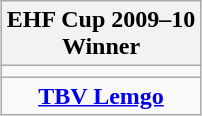<table class="wikitable" style="text-align: center; margin: 0 auto;">
<tr>
<th>EHF Cup 2009–10 <br> Winner</th>
</tr>
<tr>
<td></td>
</tr>
<tr>
<td><strong><a href='#'>TBV Lemgo</a></strong></td>
</tr>
</table>
